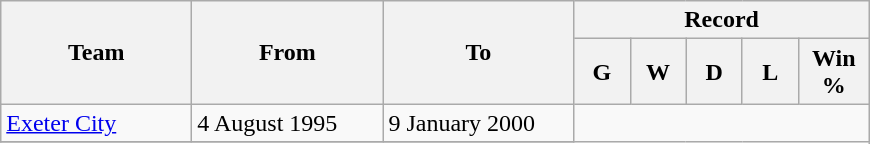<table class="wikitable" style="text-align: center">
<tr>
<th rowspan=2 width=120>Team</th>
<th rowspan=2 width=120>From</th>
<th rowspan=2 width=120>To</th>
<th colspan=5>Record</th>
</tr>
<tr>
<th width=30>G</th>
<th width=30>W</th>
<th width=30>D</th>
<th width=30>L</th>
<th width=40>Win %</th>
</tr>
<tr>
<td align=left><a href='#'>Exeter City</a></td>
<td align=left>4 August 1995</td>
<td align=left>9 January 2000<br></td>
</tr>
<tr>
</tr>
</table>
